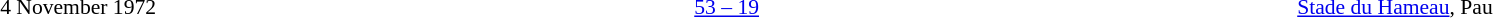<table style="width:100%;" cellspacing="1">
<tr>
<th width=15%></th>
<th width=25%></th>
<th width=10%></th>
<th width=25%></th>
</tr>
<tr style=font-size:90%>
<td align=right>4 November 1972</td>
<td align=right></td>
<td align=center><a href='#'>53 – 19</a></td>
<td></td>
<td><a href='#'>Stade du Hameau</a>, Pau</td>
</tr>
</table>
